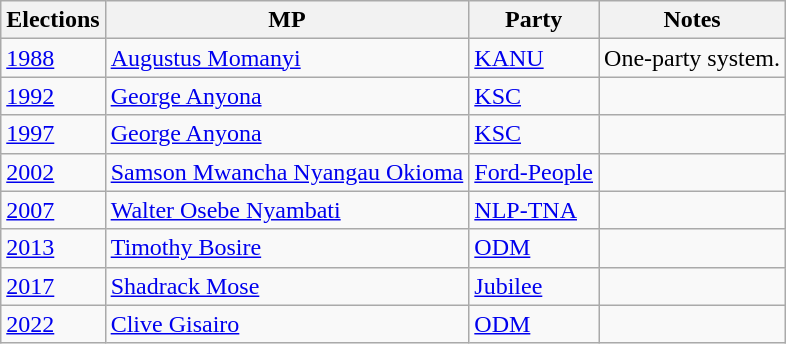<table class="wikitable">
<tr>
<th>Elections</th>
<th>MP </th>
<th>Party</th>
<th>Notes</th>
</tr>
<tr>
<td><a href='#'>1988</a></td>
<td><a href='#'>Augustus Momanyi</a></td>
<td><a href='#'>KANU</a></td>
<td>One-party system.</td>
</tr>
<tr>
<td><a href='#'>1992</a></td>
<td><a href='#'>George Anyona</a></td>
<td><a href='#'>KSC</a></td>
<td></td>
</tr>
<tr>
<td><a href='#'>1997</a></td>
<td><a href='#'>George Anyona</a></td>
<td><a href='#'>KSC</a></td>
<td></td>
</tr>
<tr>
<td><a href='#'>2002</a></td>
<td><a href='#'>Samson Mwancha Nyangau Okioma</a></td>
<td><a href='#'>Ford-People</a></td>
<td></td>
</tr>
<tr>
<td><a href='#'>2007</a></td>
<td><a href='#'>Walter Osebe Nyambati</a></td>
<td><a href='#'>NLP-TNA</a></td>
<td></td>
</tr>
<tr>
<td><a href='#'>2013</a></td>
<td><a href='#'>Timothy Bosire</a></td>
<td><a href='#'>ODM</a></td>
<td></td>
</tr>
<tr>
<td><a href='#'>2017</a></td>
<td><a href='#'>Shadrack Mose</a></td>
<td><a href='#'>Jubilee</a></td>
<td></td>
</tr>
<tr>
<td><a href='#'>2022</a></td>
<td><a href='#'>Clive Gisairo</a></td>
<td><a href='#'>ODM</a></td>
<td></td>
</tr>
</table>
